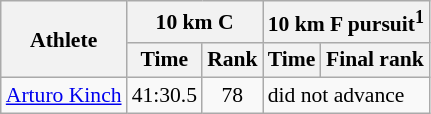<table class="wikitable" border="1" style="font-size:90%">
<tr>
<th rowspan=2>Athlete</th>
<th colspan=2>10 km C</th>
<th colspan=2>10 km F pursuit<sup>1</sup></th>
</tr>
<tr>
<th>Time</th>
<th>Rank</th>
<th>Time</th>
<th>Final rank</th>
</tr>
<tr>
<td><a href='#'>Arturo Kinch</a></td>
<td align=center>41:30.5</td>
<td align=center>78</td>
<td colspan="2">did not advance</td>
</tr>
</table>
